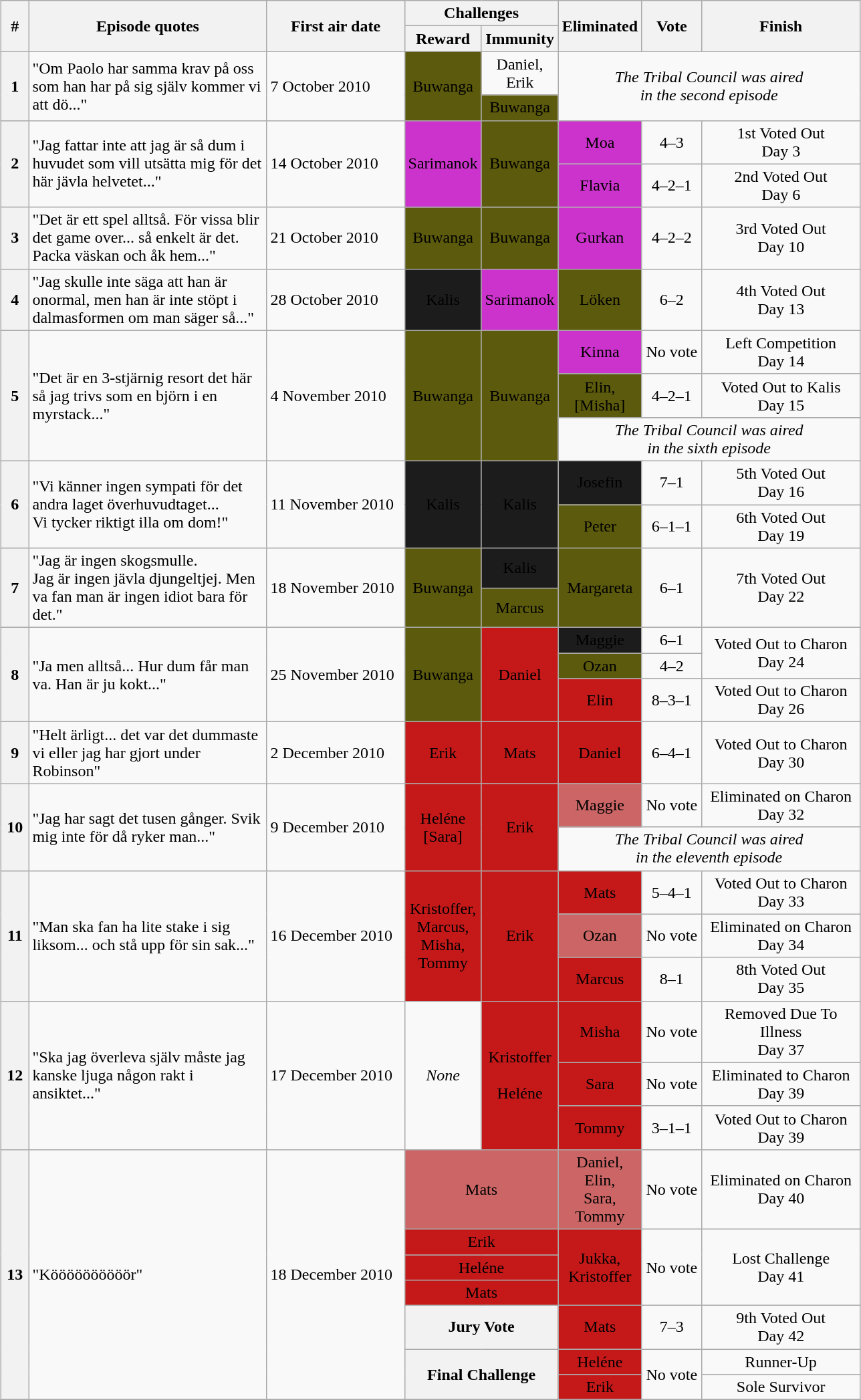<table class="wikitable" style="margin:auto; text-align:center;">
<tr>
<th rowspan=2 width=20>#</th>
<th rowspan=2 width=230>Episode quotes</th>
<th rowspan=2 width=130>First air date</th>
<th colspan=2>Challenges</th>
<th rowspan=2 width=53>Eliminated</th>
<th rowspan=2 width=53>Vote</th>
<th rowspan=2 width=150>Finish</th>
</tr>
<tr>
<th width=65>Reward</th>
<th width=65>Immunity</th>
</tr>
<tr>
<th rowspan=2>1</th>
<td rowspan=2 align=left>"Om Paolo har samma krav på oss som han har på sig själv kommer vi att dö..."</td>
<td rowspan=2 align=left>7 October 2010</td>
<td rowspan=2 bgcolor=#5C5A0C><span>Buwanga</span></td>
<td>Daniel,<br>Erik</td>
<td rowspan=2 colspan=3><em>The Tribal Council was aired<br>in the second episode</em></td>
</tr>
<tr>
<td bgcolor=#5C5A0C><span>Buwanga</span></td>
</tr>
<tr>
<th rowspan=2>2</th>
<td rowspan=2 align=left>"Jag fattar inte att jag är så dum i huvudet som vill utsätta mig för det här jävla helvetet..."</td>
<td rowspan=2 align=left>14 October 2010</td>
<td rowspan=2 bgcolor=#CC33CC><span>Sarimanok</span></td>
<td rowspan=2 bgcolor=#5C5A0C><span>Buwanga</span></td>
<td bgcolor=#CC33CC><span>Moa</span></td>
<td>4–3</td>
<td>1st Voted Out<br>Day 3</td>
</tr>
<tr>
<td bgcolor=#CC33CC><span>Flavia</span></td>
<td>4–2–1</td>
<td>2nd Voted Out<br>Day 6</td>
</tr>
<tr>
<th>3</th>
<td align=left>"Det är ett spel alltså. För vissa blir det game over... så enkelt är det. Packa väskan och åk hem..."</td>
<td align=left>21 October 2010</td>
<td bgcolor=#5C5A0C><span>Buwanga</span></td>
<td bgcolor=#5C5A0C><span>Buwanga</span></td>
<td bgcolor=#CC33CC><span>Gurkan</span></td>
<td>4–2–2</td>
<td>3rd Voted Out<br>Day 10</td>
</tr>
<tr>
<th>4</th>
<td align=left>"Jag skulle inte säga att han är onormal, men han är inte stöpt i dalmasformen om man säger så..."</td>
<td align=left>28 October 2010</td>
<td bgcolor=#1C1C1C><span>Kalis</span></td>
<td bgcolor=#CC33CC><span>Sarimanok</span></td>
<td bgcolor=#5C5A0C><span>Löken</span></td>
<td>6–2</td>
<td>4th Voted Out<br>Day 13</td>
</tr>
<tr>
<th rowspan=3>5</th>
<td rowspan=3 align=left>"Det är en 3-stjärnig resort det här så jag trivs som en björn i en myrstack..."</td>
<td rowspan=3 align=left>4 November 2010</td>
<td rowspan=3 bgcolor=#5C5A0C><span>Buwanga</span></td>
<td rowspan=3 bgcolor=#5C5A0C><span>Buwanga</span></td>
<td bgcolor=#CC33CC><span>Kinna</span></td>
<td>No vote</td>
<td>Left Competition<br>Day 14</td>
</tr>
<tr>
<td bgcolor=#5C5A0C><span>Elin,<br>[Misha]</span></td>
<td>4–2–1</td>
<td>Voted Out to Kalis<br>Day 15</td>
</tr>
<tr>
<td colspan=3><em>The Tribal Council was aired<br>in the sixth episode</em></td>
</tr>
<tr>
<th rowspan=2>6</th>
<td rowspan=2 align=left>"Vi känner ingen sympati för det andra laget överhuvudtaget...<br>Vi tycker riktigt illa om dom!"</td>
<td rowspan=2 align=left>11 November 2010</td>
<td rowspan=2 bgcolor=#1C1C1C><span>Kalis</span></td>
<td rowspan=2 bgcolor=#1C1C1C><span>Kalis</span></td>
<td bgcolor=#1C1C1C><span>Josefin</span></td>
<td>7–1</td>
<td>5th Voted Out<br>Day 16</td>
</tr>
<tr>
<td bgcolor=#5C5A0C><span>Peter</span></td>
<td>6–1–1</td>
<td>6th Voted Out<br>Day 19</td>
</tr>
<tr>
<th rowspan=2>7</th>
<td rowspan=2 align=left>"Jag är ingen skogsmulle.<br>Jag är ingen jävla djungeltjej. Men va fan man är ingen idiot bara för det."</td>
<td rowspan=2 align=left>18 November 2010</td>
<td rowspan=2 bgcolor=#5C5A0C><span>Buwanga</span></td>
<td bgcolor=#1C1C1C><span>Kalis</span></td>
<td rowspan=2 bgcolor=#5C5A0C><span>Margareta</span></td>
<td rowspan=2>6–1</td>
<td rowspan=2>7th Voted Out<br>Day 22</td>
</tr>
<tr>
<td bgcolor=#5C5A0C><span>Marcus</span></td>
</tr>
<tr>
<th rowspan=3>8</th>
<td rowspan=3 align=left>"Ja men alltså... Hur dum får man va. Han är ju kokt..."</td>
<td rowspan=3 align=left>25 November 2010</td>
<td rowspan=3 bgcolor=#5C5A0C><span>Buwanga</span></td>
<td rowspan=3 bgcolor=#C51919><span>Daniel</span></td>
<td bgcolor=#1C1C1C><span>Maggie</span></td>
<td>6–1</td>
<td rowspan=2>Voted Out to Charon<br>Day 24</td>
</tr>
<tr>
<td bgcolor=#5C5A0C><span>Ozan</span></td>
<td>4–2</td>
</tr>
<tr>
<td bgcolor=#C51919><span>Elin</span></td>
<td>8–3–1</td>
<td>Voted Out to Charon<br>Day 26</td>
</tr>
<tr>
<th>9</th>
<td align=left>"Helt ärligt... det var det dummaste vi eller jag har gjort under Robinson"</td>
<td align=left>2 December 2010</td>
<td bgcolor=#C51919><span>Erik</span></td>
<td bgcolor=#C51919><span>Mats</span></td>
<td bgcolor=#C51919><span>Daniel</span></td>
<td>6–4–1</td>
<td>Voted Out to Charon<br>Day 30</td>
</tr>
<tr>
<th rowspan=2>10</th>
<td rowspan=2 align=left>"Jag har sagt det tusen gånger. Svik mig inte för då ryker man..."</td>
<td rowspan=2 align=left>9 December 2010</td>
<td rowspan=2 bgcolor=#C51919><span>Heléne<br>[Sara]</span></td>
<td rowspan=2 bgcolor=#C51919><span>Erik</span></td>
<td bgcolor=#CC6666><span>Maggie</span></td>
<td>No vote</td>
<td>Eliminated on Charon<br>Day 32</td>
</tr>
<tr>
<td colspan=3><em>The Tribal Council was aired<br>in the eleventh episode</em></td>
</tr>
<tr>
<th rowspan=3>11</th>
<td rowspan=3 align=left>"Man ska fan ha lite stake i sig liksom... och stå upp för sin sak..."</td>
<td rowspan=3 align=left>16 December 2010</td>
<td rowspan=3 bgcolor=#C51919><span>Kristoffer,<br>Marcus,<br>Misha,<br>Tommy</span></td>
<td rowspan=3 bgcolor=#C51919><span>Erik</span></td>
<td bgcolor=#C51919><span>Mats</span></td>
<td>5–4–1</td>
<td>Voted Out to Charon<br>Day 33</td>
</tr>
<tr>
<td bgcolor=#CC6666><span>Ozan</span></td>
<td>No vote</td>
<td>Eliminated on Charon<br>Day 34</td>
</tr>
<tr>
<td bgcolor=#C51919><span>Marcus</span></td>
<td>8–1</td>
<td>8th Voted Out<br>Day 35</td>
</tr>
<tr>
<th rowspan=3>12</th>
<td rowspan=3 align=left>"Ska jag överleva själv måste jag kanske ljuga någon rakt i ansiktet..."</td>
<td rowspan=3 align=left>17 December 2010</td>
<td rowspan=3><em>None</em></td>
<td rowspan=3 bgcolor=#C51919><span>Kristoffer</span><br><br>Heléne</td>
<td bgcolor=#C51919><span>Misha</span></td>
<td>No vote</td>
<td>Removed Due To Illness<br>Day 37</td>
</tr>
<tr>
<td bgcolor=#C51919><span>Sara</span></td>
<td>No vote</td>
<td>Eliminated to Charon<br>Day 39</td>
</tr>
<tr>
<td bgcolor=#C51919><span>Tommy</span></td>
<td>3–1–1</td>
<td>Voted Out to Charon<br>Day 39</td>
</tr>
<tr>
<th rowspan=7>13</th>
<td rowspan=7 align=left>"Köööööööööör"</td>
<td rowspan=7 align=left>18 December 2010</td>
<td colspan=2 bgcolor=#CC6666><span>Mats</span></td>
<td bgcolor=#CC6666><span>Daniel,<br>Elin,<br>Sara,<br>Tommy</span></td>
<td>No vote</td>
<td>Eliminated on Charon<br>Day 40</td>
</tr>
<tr>
<td colspan=2 bgcolor=#C51919><span>Erik</span></td>
<td rowspan=3 bgcolor=#C51919><span>Jukka,<br>Kristoffer</span></td>
<td rowspan=3>No vote</td>
<td rowspan=3>Lost Challenge<br>Day 41</td>
</tr>
<tr>
<td colspan=2 bgcolor=#C51919><span>Heléne</span></td>
</tr>
<tr>
<td colspan=2 bgcolor=#C51919><span>Mats</span></td>
</tr>
<tr>
<th colspan=2>Jury Vote</th>
<td bgcolor=#C51919><span>Mats</span></td>
<td>7–3</td>
<td>9th Voted Out<br>Day 42</td>
</tr>
<tr>
<th colspan=2 rowspan=2>Final Challenge</th>
<td bgcolor=#C51919><span>Heléne</span></td>
<td rowspan=2>No vote</td>
<td>Runner-Up</td>
</tr>
<tr>
<td bgcolor=#C51919><span>Erik</span></td>
<td>Sole Survivor</td>
</tr>
<tr>
</tr>
</table>
